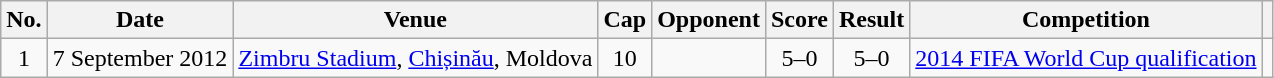<table class="wikitable sortable">
<tr>
<th scope="col">No.</th>
<th scope="col" data-sort-type="date">Date</th>
<th scope="col">Venue</th>
<th scope="col">Cap</th>
<th scope="col">Opponent</th>
<th scope="col">Score</th>
<th scope="col">Result</th>
<th scope="col">Competition</th>
<th scope="col" class="unsortable"></th>
</tr>
<tr>
<td align="center">1</td>
<td>7 September 2012</td>
<td><a href='#'>Zimbru Stadium</a>, <a href='#'>Chișinău</a>, Moldova</td>
<td align="center">10</td>
<td></td>
<td align="center">5–0</td>
<td align="center">5–0</td>
<td><a href='#'>2014 FIFA World Cup qualification</a></td>
<td align="center"></td>
</tr>
</table>
